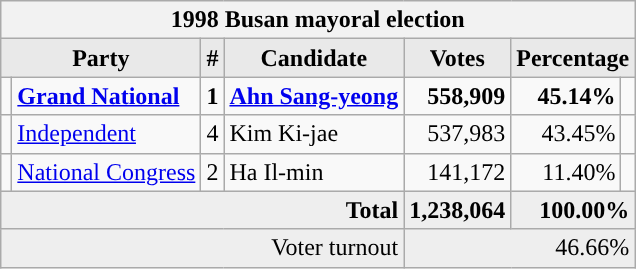<table class="wikitable">
<tr>
<th colspan="7">1998 Busan mayoral election</th>
</tr>
<tr>
<th style="background-color:#E9E9E9" colspan=2>Party</th>
<th style="background-color:#E9E9E9">#</th>
<th style="background-color:#E9E9E9">Candidate</th>
<th style="background-color:#E9E9E9">Votes</th>
<th style="background-color:#E9E9E9" colspan=2>Percentage</th>
</tr>
<tr style="font-weight:bold">
<td></td>
<td align=left><a href='#'>Grand National</a></td>
<td align=center>1</td>
<td align=left><a href='#'>Ahn Sang-yeong</a></td>
<td align=right>558,909</td>
<td align=right>45.14%</td>
<td align=right></td>
</tr>
<tr>
<td></td>
<td align=left><a href='#'>Independent</a></td>
<td align=center>4</td>
<td align=left>Kim Ki-jae</td>
<td align=right>537,983</td>
<td align=right>43.45%</td>
<td align=right></td>
</tr>
<tr>
<td></td>
<td align=left><a href='#'>National Congress</a></td>
<td align=center>2</td>
<td align=left>Ha Il-min</td>
<td align=right>141,172</td>
<td align=right>11.40%</td>
<td align=right></td>
</tr>
<tr bgcolor="#EEEEEE" style="font-weight:bold">
<td colspan="4" align=right>Total</td>
<td align=right>1,238,064</td>
<td align=right colspan=2>100.00%</td>
</tr>
<tr bgcolor="#EEEEEE">
<td colspan="4" align="right">Voter turnout</td>
<td colspan="3" align="right">46.66%</td>
</tr>
</table>
